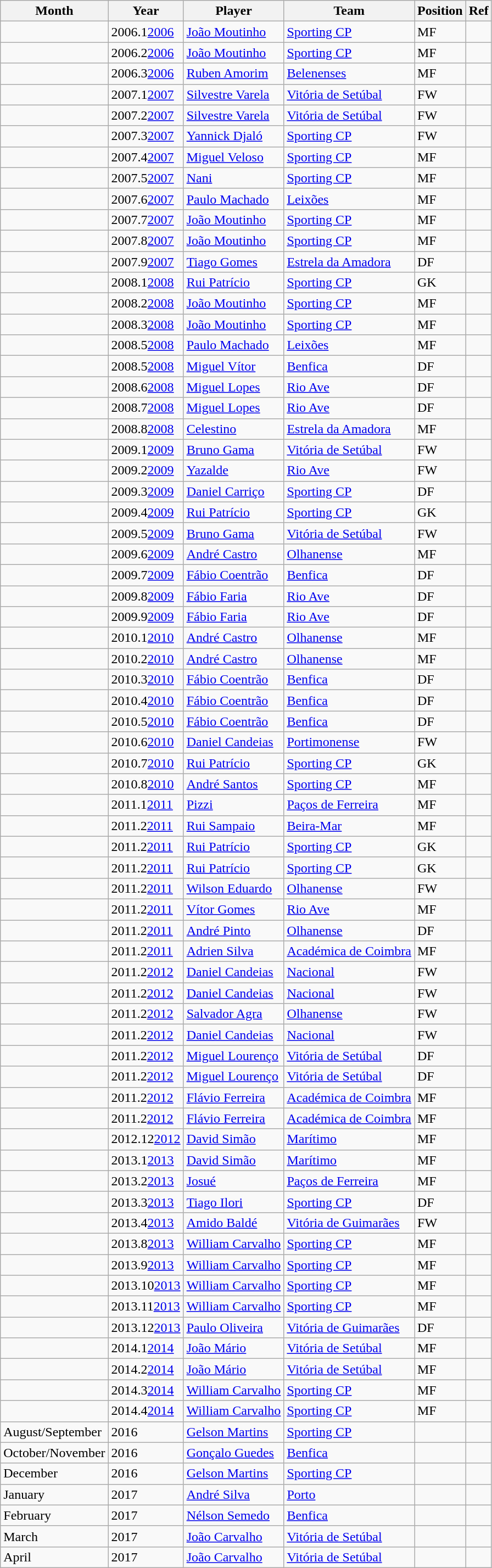<table class="wikitable sortable">
<tr>
<th>Month</th>
<th>Year</th>
<th>Player</th>
<th>Team</th>
<th>Position</th>
<th class="unsortable">Ref</th>
</tr>
<tr>
<td></td>
<td><span>2006.1</span><a href='#'>2006</a></td>
<td><a href='#'>João Moutinho</a></td>
<td><a href='#'>Sporting CP</a></td>
<td>MF</td>
<td></td>
</tr>
<tr>
<td></td>
<td><span>2006.2</span><a href='#'>2006</a></td>
<td><a href='#'>João Moutinho</a></td>
<td><a href='#'>Sporting CP</a></td>
<td>MF</td>
<td></td>
</tr>
<tr>
<td></td>
<td><span>2006.3</span><a href='#'>2006</a></td>
<td><a href='#'>Ruben Amorim</a></td>
<td><a href='#'>Belenenses</a></td>
<td>MF</td>
<td></td>
</tr>
<tr>
<td></td>
<td><span>2007.1</span><a href='#'>2007</a></td>
<td><a href='#'>Silvestre Varela</a></td>
<td><a href='#'>Vitória de Setúbal</a></td>
<td>FW</td>
<td></td>
</tr>
<tr>
<td></td>
<td><span>2007.2</span><a href='#'>2007</a></td>
<td><a href='#'>Silvestre Varela</a></td>
<td><a href='#'>Vitória de Setúbal</a></td>
<td>FW</td>
<td></td>
</tr>
<tr>
<td></td>
<td><span>2007.3</span><a href='#'>2007</a></td>
<td><a href='#'>Yannick Djaló</a></td>
<td><a href='#'>Sporting CP</a></td>
<td>FW</td>
<td></td>
</tr>
<tr>
<td></td>
<td><span>2007.4</span><a href='#'>2007</a></td>
<td><a href='#'>Miguel Veloso</a></td>
<td><a href='#'>Sporting CP</a></td>
<td>MF</td>
<td></td>
</tr>
<tr>
<td></td>
<td><span>2007.5</span><a href='#'>2007</a></td>
<td><a href='#'>Nani</a></td>
<td><a href='#'>Sporting CP</a></td>
<td>MF</td>
<td></td>
</tr>
<tr>
<td></td>
<td><span>2007.6</span><a href='#'>2007</a></td>
<td><a href='#'>Paulo Machado</a></td>
<td><a href='#'>Leixões</a></td>
<td>MF</td>
<td></td>
</tr>
<tr>
<td></td>
<td><span>2007.7</span><a href='#'>2007</a></td>
<td><a href='#'>João Moutinho</a></td>
<td><a href='#'>Sporting CP</a></td>
<td>MF</td>
<td></td>
</tr>
<tr>
<td></td>
<td><span>2007.8</span><a href='#'>2007</a></td>
<td><a href='#'>João Moutinho</a></td>
<td><a href='#'>Sporting CP</a></td>
<td>MF</td>
<td></td>
</tr>
<tr>
<td></td>
<td><span>2007.9</span><a href='#'>2007</a></td>
<td><a href='#'>Tiago Gomes</a></td>
<td><a href='#'>Estrela da Amadora</a></td>
<td>DF</td>
<td></td>
</tr>
<tr>
<td></td>
<td><span>2008.1</span><a href='#'>2008</a></td>
<td><a href='#'>Rui Patrício</a></td>
<td><a href='#'>Sporting CP</a></td>
<td>GK</td>
<td></td>
</tr>
<tr>
<td></td>
<td><span>2008.2</span><a href='#'>2008</a></td>
<td><a href='#'>João Moutinho</a></td>
<td><a href='#'>Sporting CP</a></td>
<td>MF</td>
<td></td>
</tr>
<tr>
<td></td>
<td><span>2008.3</span><a href='#'>2008</a></td>
<td><a href='#'>João Moutinho</a></td>
<td><a href='#'>Sporting CP</a></td>
<td>MF</td>
<td></td>
</tr>
<tr>
<td></td>
<td><span>2008.5</span><a href='#'>2008</a></td>
<td><a href='#'>Paulo Machado</a></td>
<td><a href='#'>Leixões</a></td>
<td>MF</td>
<td></td>
</tr>
<tr>
<td></td>
<td><span>2008.5</span><a href='#'>2008</a></td>
<td><a href='#'>Miguel Vítor</a></td>
<td><a href='#'>Benfica</a></td>
<td>DF</td>
<td></td>
</tr>
<tr>
<td></td>
<td><span>2008.6</span><a href='#'>2008</a></td>
<td><a href='#'>Miguel Lopes</a></td>
<td><a href='#'>Rio Ave</a></td>
<td>DF</td>
<td></td>
</tr>
<tr>
<td></td>
<td><span>2008.7</span><a href='#'>2008</a></td>
<td><a href='#'>Miguel Lopes</a></td>
<td><a href='#'>Rio Ave</a></td>
<td>DF</td>
<td></td>
</tr>
<tr>
<td></td>
<td><span>2008.8</span><a href='#'>2008</a></td>
<td><a href='#'>Celestino</a></td>
<td><a href='#'>Estrela da Amadora</a></td>
<td>MF</td>
<td></td>
</tr>
<tr>
<td></td>
<td><span>2009.1</span><a href='#'>2009</a></td>
<td><a href='#'>Bruno Gama</a></td>
<td><a href='#'>Vitória de Setúbal</a></td>
<td>FW</td>
<td></td>
</tr>
<tr>
<td></td>
<td><span>2009.2</span><a href='#'>2009</a></td>
<td><a href='#'>Yazalde</a></td>
<td><a href='#'>Rio Ave</a></td>
<td>FW</td>
<td></td>
</tr>
<tr>
<td></td>
<td><span>2009.3</span><a href='#'>2009</a></td>
<td><a href='#'>Daniel Carriço</a></td>
<td><a href='#'>Sporting CP</a></td>
<td>DF</td>
<td></td>
</tr>
<tr>
<td></td>
<td><span>2009.4</span><a href='#'>2009</a></td>
<td><a href='#'>Rui Patrício</a></td>
<td><a href='#'>Sporting CP</a></td>
<td>GK</td>
<td></td>
</tr>
<tr>
<td></td>
<td><span>2009.5</span><a href='#'>2009</a></td>
<td><a href='#'>Bruno Gama</a></td>
<td><a href='#'>Vitória de Setúbal</a></td>
<td>FW</td>
<td></td>
</tr>
<tr>
<td></td>
<td><span>2009.6</span><a href='#'>2009</a></td>
<td><a href='#'>André Castro</a></td>
<td><a href='#'>Olhanense</a></td>
<td>MF</td>
<td align="center"></td>
</tr>
<tr>
<td></td>
<td><span>2009.7</span><a href='#'>2009</a></td>
<td><a href='#'>Fábio Coentrão</a></td>
<td><a href='#'>Benfica</a></td>
<td>DF</td>
<td align="center"></td>
</tr>
<tr>
<td></td>
<td><span>2009.8</span><a href='#'>2009</a></td>
<td><a href='#'>Fábio Faria</a></td>
<td><a href='#'>Rio Ave</a></td>
<td>DF</td>
<td align="center"></td>
</tr>
<tr>
<td></td>
<td><span>2009.9</span><a href='#'>2009</a></td>
<td><a href='#'>Fábio Faria</a></td>
<td><a href='#'>Rio Ave</a></td>
<td>DF</td>
<td align="center"></td>
</tr>
<tr>
<td></td>
<td><span>2010.1</span><a href='#'>2010</a></td>
<td><a href='#'>André Castro</a></td>
<td><a href='#'>Olhanense</a></td>
<td>MF</td>
<td align="center"></td>
</tr>
<tr>
<td></td>
<td><span>2010.2</span><a href='#'>2010</a></td>
<td><a href='#'>André Castro</a></td>
<td><a href='#'>Olhanense</a></td>
<td>MF</td>
<td align="center"></td>
</tr>
<tr>
<td></td>
<td><span>2010.3</span><a href='#'>2010</a></td>
<td><a href='#'>Fábio Coentrão</a></td>
<td><a href='#'>Benfica</a></td>
<td>DF</td>
<td align="center"></td>
</tr>
<tr>
<td></td>
<td><span>2010.4</span><a href='#'>2010</a></td>
<td><a href='#'>Fábio Coentrão</a></td>
<td><a href='#'>Benfica</a></td>
<td>DF</td>
<td align="center"></td>
</tr>
<tr>
<td></td>
<td><span>2010.5</span><a href='#'>2010</a></td>
<td><a href='#'>Fábio Coentrão</a></td>
<td><a href='#'>Benfica</a></td>
<td>DF</td>
<td align="center"></td>
</tr>
<tr>
<td></td>
<td><span>2010.6</span><a href='#'>2010</a></td>
<td><a href='#'>Daniel Candeias</a></td>
<td><a href='#'>Portimonense</a></td>
<td>FW</td>
<td align="center"></td>
</tr>
<tr>
<td></td>
<td><span>2010.7</span><a href='#'>2010</a></td>
<td><a href='#'>Rui Patrício</a></td>
<td><a href='#'>Sporting CP</a></td>
<td>GK</td>
<td align="center"></td>
</tr>
<tr>
<td></td>
<td><span>2010.8</span><a href='#'>2010</a></td>
<td><a href='#'>André Santos</a></td>
<td><a href='#'>Sporting CP</a></td>
<td>MF</td>
<td align="center"></td>
</tr>
<tr>
<td></td>
<td><span>2011.1</span><a href='#'>2011</a></td>
<td><a href='#'>Pizzi</a></td>
<td><a href='#'>Paços de Ferreira</a></td>
<td>MF</td>
<td align="center"></td>
</tr>
<tr>
<td></td>
<td><span>2011.2</span><a href='#'>2011</a></td>
<td><a href='#'>Rui Sampaio</a></td>
<td><a href='#'>Beira-Mar</a></td>
<td>MF</td>
<td align="center"></td>
</tr>
<tr>
<td></td>
<td><span>2011.2</span><a href='#'>2011</a></td>
<td><a href='#'>Rui Patrício</a></td>
<td><a href='#'>Sporting CP</a></td>
<td>GK</td>
<td align="center"></td>
</tr>
<tr>
<td></td>
<td><span>2011.2</span><a href='#'>2011</a></td>
<td><a href='#'>Rui Patrício</a></td>
<td><a href='#'>Sporting CP</a></td>
<td>GK</td>
<td align="center"></td>
</tr>
<tr>
<td></td>
<td><span>2011.2</span><a href='#'>2011</a></td>
<td><a href='#'>Wilson Eduardo</a></td>
<td><a href='#'>Olhanense</a></td>
<td>FW</td>
<td align="center"></td>
</tr>
<tr>
<td></td>
<td><span>2011.2</span><a href='#'>2011</a></td>
<td><a href='#'>Vítor Gomes</a></td>
<td><a href='#'>Rio Ave</a></td>
<td>MF</td>
<td align="center"></td>
</tr>
<tr>
<td></td>
<td><span>2011.2</span><a href='#'>2011</a></td>
<td><a href='#'>André Pinto</a></td>
<td><a href='#'>Olhanense</a></td>
<td>DF</td>
<td align="center"></td>
</tr>
<tr>
<td></td>
<td><span>2011.2</span><a href='#'>2011</a></td>
<td><a href='#'>Adrien Silva</a></td>
<td><a href='#'>Académica de Coimbra</a></td>
<td>MF</td>
<td align="center"></td>
</tr>
<tr>
<td></td>
<td><span>2011.2</span><a href='#'>2012</a></td>
<td><a href='#'>Daniel Candeias</a></td>
<td><a href='#'>Nacional</a></td>
<td>FW</td>
<td align="center"></td>
</tr>
<tr>
<td></td>
<td><span>2011.2</span><a href='#'>2012</a></td>
<td><a href='#'>Daniel Candeias</a></td>
<td><a href='#'>Nacional</a></td>
<td>FW</td>
<td align="center"></td>
</tr>
<tr>
<td></td>
<td><span>2011.2</span><a href='#'>2012</a></td>
<td><a href='#'>Salvador Agra</a></td>
<td><a href='#'>Olhanense</a></td>
<td>FW</td>
<td align="center"></td>
</tr>
<tr>
<td></td>
<td><span>2011.2</span><a href='#'>2012</a></td>
<td><a href='#'>Daniel Candeias</a></td>
<td><a href='#'>Nacional</a></td>
<td>FW</td>
<td align="center"></td>
</tr>
<tr>
<td></td>
<td><span>2011.2</span><a href='#'>2012</a></td>
<td><a href='#'>Miguel Lourenço</a></td>
<td><a href='#'>Vitória de Setúbal</a></td>
<td>DF</td>
<td align="center"></td>
</tr>
<tr>
<td></td>
<td><span>2011.2</span><a href='#'>2012</a></td>
<td><a href='#'>Miguel Lourenço</a></td>
<td><a href='#'>Vitória de Setúbal</a></td>
<td>DF</td>
<td align="center"></td>
</tr>
<tr>
<td></td>
<td><span>2011.2</span><a href='#'>2012</a></td>
<td><a href='#'>Flávio Ferreira</a></td>
<td><a href='#'>Académica de Coimbra</a></td>
<td>MF</td>
<td align="center"></td>
</tr>
<tr>
<td></td>
<td><span>2011.2</span><a href='#'>2012</a></td>
<td><a href='#'>Flávio Ferreira</a></td>
<td><a href='#'>Académica de Coimbra</a></td>
<td>MF</td>
<td align="center"></td>
</tr>
<tr>
<td></td>
<td><span>2012.12</span><a href='#'>2012</a></td>
<td><a href='#'>David Simão</a></td>
<td><a href='#'>Marítimo</a></td>
<td>MF</td>
<td align="center"></td>
</tr>
<tr>
<td></td>
<td><span>2013.1</span><a href='#'>2013</a></td>
<td><a href='#'>David Simão</a></td>
<td><a href='#'>Marítimo</a></td>
<td>MF</td>
<td align="center"></td>
</tr>
<tr>
<td></td>
<td><span>2013.2</span><a href='#'>2013</a></td>
<td><a href='#'>Josué</a></td>
<td><a href='#'>Paços de Ferreira</a></td>
<td>MF</td>
<td align="center"></td>
</tr>
<tr>
<td></td>
<td><span>2013.3</span><a href='#'>2013</a></td>
<td><a href='#'>Tiago Ilori</a></td>
<td><a href='#'>Sporting CP</a></td>
<td>DF</td>
<td align="center"></td>
</tr>
<tr>
<td></td>
<td><span>2013.4</span><a href='#'>2013</a></td>
<td><a href='#'>Amido Baldé</a></td>
<td><a href='#'>Vitória de Guimarães</a></td>
<td>FW</td>
<td align="center"></td>
</tr>
<tr>
<td></td>
<td><span>2013.8</span><a href='#'>2013</a></td>
<td><a href='#'>William Carvalho</a></td>
<td><a href='#'>Sporting CP</a></td>
<td>MF</td>
<td align="center"></td>
</tr>
<tr>
<td></td>
<td><span>2013.9</span><a href='#'>2013</a></td>
<td><a href='#'>William Carvalho</a></td>
<td><a href='#'>Sporting CP</a></td>
<td>MF</td>
<td align="center"></td>
</tr>
<tr>
<td></td>
<td><span>2013.10</span><a href='#'>2013</a></td>
<td><a href='#'>William Carvalho</a></td>
<td><a href='#'>Sporting CP</a></td>
<td>MF</td>
<td align="center"></td>
</tr>
<tr>
<td></td>
<td><span>2013.11</span><a href='#'>2013</a></td>
<td><a href='#'>William Carvalho</a></td>
<td><a href='#'>Sporting CP</a></td>
<td>MF</td>
<td align="center"></td>
</tr>
<tr>
<td></td>
<td><span>2013.12</span><a href='#'>2013</a></td>
<td><a href='#'>Paulo Oliveira</a></td>
<td><a href='#'>Vitória de Guimarães</a></td>
<td>DF</td>
<td align="center"></td>
</tr>
<tr>
<td></td>
<td><span>2014.1</span><a href='#'>2014</a></td>
<td><a href='#'>João Mário</a></td>
<td><a href='#'>Vitória de Setúbal</a></td>
<td>MF</td>
<td align="center"></td>
</tr>
<tr>
<td></td>
<td><span>2014.2</span><a href='#'>2014</a></td>
<td><a href='#'>João Mário</a></td>
<td><a href='#'>Vitória de Setúbal</a></td>
<td>MF</td>
<td align="center"></td>
</tr>
<tr>
<td></td>
<td><span>2014.3</span><a href='#'>2014</a></td>
<td><a href='#'>William Carvalho</a></td>
<td><a href='#'>Sporting CP</a></td>
<td>MF</td>
<td align="center"></td>
</tr>
<tr>
<td></td>
<td><span>2014.4</span><a href='#'>2014</a></td>
<td><a href='#'>William Carvalho</a></td>
<td><a href='#'>Sporting CP</a></td>
<td>MF</td>
<td align="center"></td>
</tr>
<tr>
<td>August/September</td>
<td>2016</td>
<td><a href='#'>Gelson Martins</a></td>
<td><a href='#'>Sporting CP</a></td>
<td></td>
<td></td>
</tr>
<tr>
<td>October/November</td>
<td>2016</td>
<td><a href='#'>Gonçalo Guedes</a></td>
<td><a href='#'>Benfica</a></td>
<td></td>
<td></td>
</tr>
<tr>
<td>December</td>
<td>2016</td>
<td><a href='#'>Gelson Martins</a></td>
<td><a href='#'>Sporting CP</a></td>
<td></td>
<td></td>
</tr>
<tr>
<td>January</td>
<td>2017</td>
<td><a href='#'>André Silva</a></td>
<td><a href='#'>Porto</a></td>
<td></td>
<td></td>
</tr>
<tr>
<td>February</td>
<td>2017</td>
<td><a href='#'>Nélson Semedo</a></td>
<td><a href='#'>Benfica</a></td>
<td></td>
<td></td>
</tr>
<tr>
<td>March</td>
<td>2017</td>
<td><a href='#'>João Carvalho</a></td>
<td><a href='#'>Vitória de Setúbal</a></td>
<td></td>
<td></td>
</tr>
<tr>
<td>April</td>
<td>2017</td>
<td><a href='#'>João Carvalho</a></td>
<td><a href='#'>Vitória de Setúbal</a></td>
<td></td>
<td></td>
</tr>
</table>
